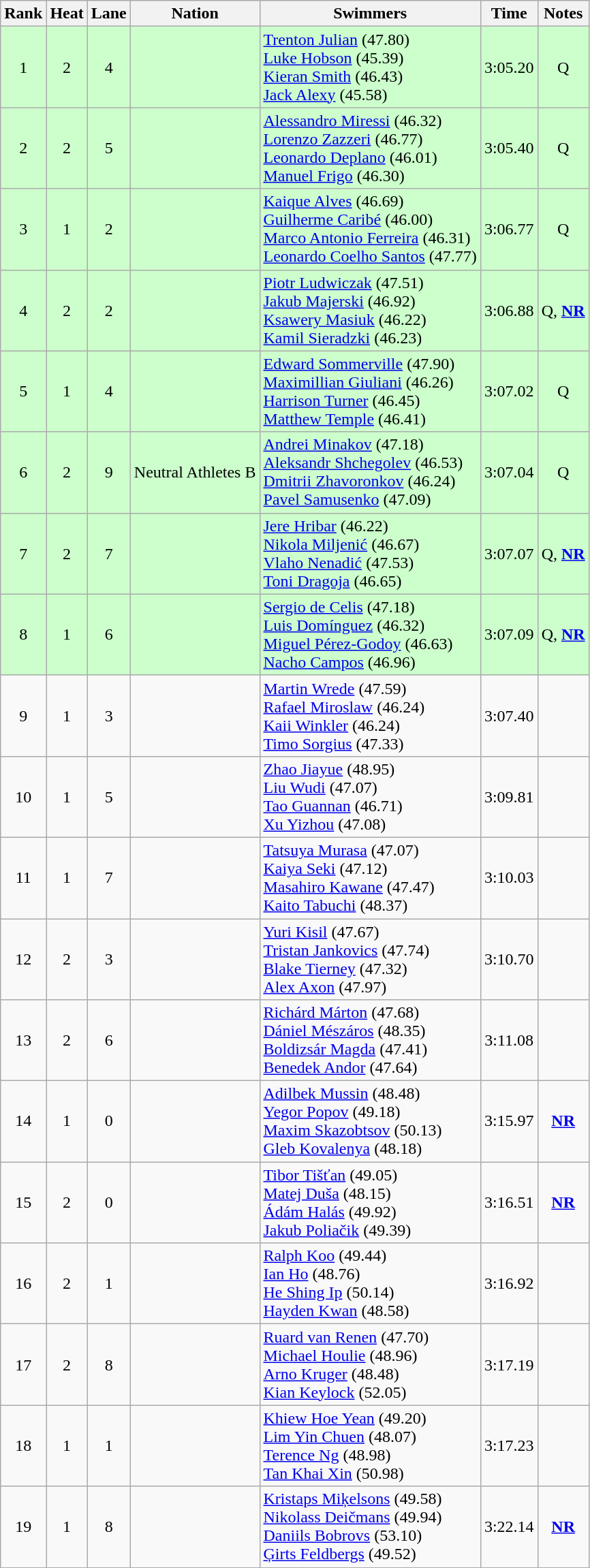<table class="wikitable sortable" style="text-align:center">
<tr>
<th>Rank</th>
<th>Heat</th>
<th>Lane</th>
<th>Nation</th>
<th>Swimmers</th>
<th>Time</th>
<th>Notes</th>
</tr>
<tr bgcolor=ccffcc>
<td>1</td>
<td>2</td>
<td>4</td>
<td align=left></td>
<td align=left><a href='#'>Trenton Julian</a> (47.80)<br><a href='#'>Luke Hobson</a> (45.39)<br><a href='#'>Kieran Smith</a> (46.43)<br><a href='#'>Jack Alexy</a> (45.58)</td>
<td>3:05.20</td>
<td>Q</td>
</tr>
<tr bgcolor=ccffcc>
<td>2</td>
<td>2</td>
<td>5</td>
<td align=left></td>
<td align=left><a href='#'>Alessandro Miressi</a> (46.32)<br><a href='#'>Lorenzo Zazzeri</a> (46.77)<br><a href='#'>Leonardo Deplano</a> (46.01)<br><a href='#'>Manuel Frigo</a> (46.30)</td>
<td>3:05.40</td>
<td>Q</td>
</tr>
<tr bgcolor=ccffcc>
<td>3</td>
<td>1</td>
<td>2</td>
<td align=left></td>
<td align=left><a href='#'>Kaique Alves</a> (46.69)<br><a href='#'>Guilherme Caribé</a> (46.00)<br><a href='#'>Marco Antonio Ferreira</a> (46.31)<br><a href='#'>Leonardo Coelho Santos</a> (47.77)</td>
<td>3:06.77</td>
<td>Q</td>
</tr>
<tr bgcolor=ccffcc>
<td>4</td>
<td>2</td>
<td>2</td>
<td align=left></td>
<td align=left><a href='#'>Piotr Ludwiczak</a> (47.51)<br><a href='#'>Jakub Majerski</a> (46.92)<br><a href='#'>Ksawery Masiuk</a> (46.22)<br><a href='#'>Kamil Sieradzki</a> (46.23)</td>
<td>3:06.88</td>
<td>Q, <strong><a href='#'>NR</a></strong></td>
</tr>
<tr bgcolor=ccffcc>
<td>5</td>
<td>1</td>
<td>4</td>
<td align=left></td>
<td align=left><a href='#'>Edward Sommerville</a> (47.90)<br><a href='#'>Maximillian Giuliani</a> (46.26)<br><a href='#'>Harrison Turner</a> (46.45)<br><a href='#'>Matthew Temple</a> (46.41)</td>
<td>3:07.02</td>
<td>Q</td>
</tr>
<tr bgcolor=ccffcc>
<td>6</td>
<td>2</td>
<td>9</td>
<td align=left> Neutral Athletes B</td>
<td align=left><a href='#'>Andrei Minakov</a> (47.18)<br><a href='#'>Aleksandr Shchegolev</a> (46.53)<br><a href='#'>Dmitrii Zhavoronkov</a> (46.24)<br><a href='#'>Pavel Samusenko</a> (47.09)</td>
<td>3:07.04</td>
<td>Q</td>
</tr>
<tr bgcolor=ccffcc>
<td>7</td>
<td>2</td>
<td>7</td>
<td align=left></td>
<td align=left><a href='#'>Jere Hribar</a> (46.22)<br><a href='#'>Nikola Miljenić</a> (46.67)<br><a href='#'>Vlaho Nenadić</a> (47.53)<br><a href='#'>Toni Dragoja</a> (46.65)</td>
<td>3:07.07</td>
<td>Q, <strong><a href='#'>NR</a></strong></td>
</tr>
<tr bgcolor=ccffcc>
<td>8</td>
<td>1</td>
<td>6</td>
<td align=left></td>
<td align=left><a href='#'>Sergio de Celis</a> (47.18)<br><a href='#'>Luis Domínguez</a> (46.32)<br><a href='#'>Miguel Pérez-Godoy</a> (46.63)<br><a href='#'>Nacho Campos</a> (46.96)</td>
<td>3:07.09</td>
<td>Q, <strong><a href='#'>NR</a></strong></td>
</tr>
<tr>
<td>9</td>
<td>1</td>
<td>3</td>
<td align=left></td>
<td align=left><a href='#'>Martin Wrede</a> (47.59)<br><a href='#'>Rafael Miroslaw</a> (46.24)<br><a href='#'>Kaii Winkler</a> (46.24)<br><a href='#'>Timo Sorgius</a> (47.33)</td>
<td>3:07.40</td>
<td></td>
</tr>
<tr>
<td>10</td>
<td>1</td>
<td>5</td>
<td align=left></td>
<td align=left><a href='#'>Zhao Jiayue</a> (48.95)<br><a href='#'>Liu Wudi</a> (47.07)<br><a href='#'>Tao Guannan</a> (46.71)<br><a href='#'>Xu Yizhou</a> (47.08)</td>
<td>3:09.81</td>
<td></td>
</tr>
<tr>
<td>11</td>
<td>1</td>
<td>7</td>
<td align=left></td>
<td align=left><a href='#'>Tatsuya Murasa</a> (47.07)<br><a href='#'>Kaiya Seki</a> (47.12)<br><a href='#'>Masahiro Kawane</a> (47.47)<br><a href='#'>Kaito Tabuchi</a> (48.37)</td>
<td>3:10.03</td>
<td></td>
</tr>
<tr>
<td>12</td>
<td>2</td>
<td>3</td>
<td align=left></td>
<td align=left><a href='#'>Yuri Kisil</a> (47.67)<br><a href='#'>Tristan Jankovics</a> (47.74)<br><a href='#'>Blake Tierney</a> (47.32)<br><a href='#'>Alex Axon</a> (47.97)</td>
<td>3:10.70</td>
<td></td>
</tr>
<tr>
<td>13</td>
<td>2</td>
<td>6</td>
<td align=left></td>
<td align=left><a href='#'>Richárd Márton</a> (47.68)<br><a href='#'>Dániel Mészáros</a> (48.35)<br><a href='#'>Boldizsár Magda</a> (47.41)<br><a href='#'>Benedek Andor</a> (47.64)</td>
<td>3:11.08</td>
<td></td>
</tr>
<tr>
<td>14</td>
<td>1</td>
<td>0</td>
<td align=left></td>
<td align=left><a href='#'>Adilbek Mussin</a> (48.48)<br><a href='#'>Yegor Popov</a> (49.18)<br><a href='#'>Maxim Skazobtsov</a> (50.13)<br><a href='#'>Gleb Kovalenya</a> (48.18)</td>
<td>3:15.97</td>
<td><strong><a href='#'>NR</a></strong></td>
</tr>
<tr>
<td>15</td>
<td>2</td>
<td>0</td>
<td align=left></td>
<td align=left><a href='#'>Tibor Tišťan</a> (49.05)<br><a href='#'>Matej Duša</a> (48.15)<br><a href='#'>Ádám Halás</a> (49.92)<br><a href='#'>Jakub Poliačik</a> (49.39)</td>
<td>3:16.51</td>
<td><strong><a href='#'>NR</a></strong></td>
</tr>
<tr>
<td>16</td>
<td>2</td>
<td>1</td>
<td align=left></td>
<td align=left><a href='#'>Ralph Koo</a> (49.44)<br><a href='#'>Ian Ho</a> (48.76)<br><a href='#'>He Shing Ip</a> (50.14)<br><a href='#'>Hayden Kwan</a> (48.58)</td>
<td>3:16.92</td>
<td></td>
</tr>
<tr>
<td>17</td>
<td>2</td>
<td>8</td>
<td align=left></td>
<td align=left><a href='#'>Ruard van Renen</a> (47.70)<br><a href='#'>Michael Houlie</a> (48.96)<br><a href='#'>Arno Kruger</a> (48.48)<br><a href='#'>Kian Keylock</a> (52.05)</td>
<td>3:17.19</td>
<td></td>
</tr>
<tr>
<td>18</td>
<td>1</td>
<td>1</td>
<td align=left></td>
<td align=left><a href='#'>Khiew Hoe Yean</a> (49.20)<br><a href='#'>Lim Yin Chuen</a> (48.07)<br><a href='#'>Terence Ng</a> (48.98)<br><a href='#'>Tan Khai Xin</a> (50.98)</td>
<td>3:17.23</td>
<td></td>
</tr>
<tr>
<td>19</td>
<td>1</td>
<td>8</td>
<td align=left></td>
<td align=left><a href='#'>Kristaps Miķelsons</a> (49.58)<br><a href='#'>Nikolass Deičmans</a> (49.94)<br><a href='#'>Daniils Bobrovs</a> (53.10)<br><a href='#'>Ģirts Feldbergs</a> (49.52)</td>
<td>3:22.14</td>
<td><strong><a href='#'>NR</a></strong></td>
</tr>
</table>
